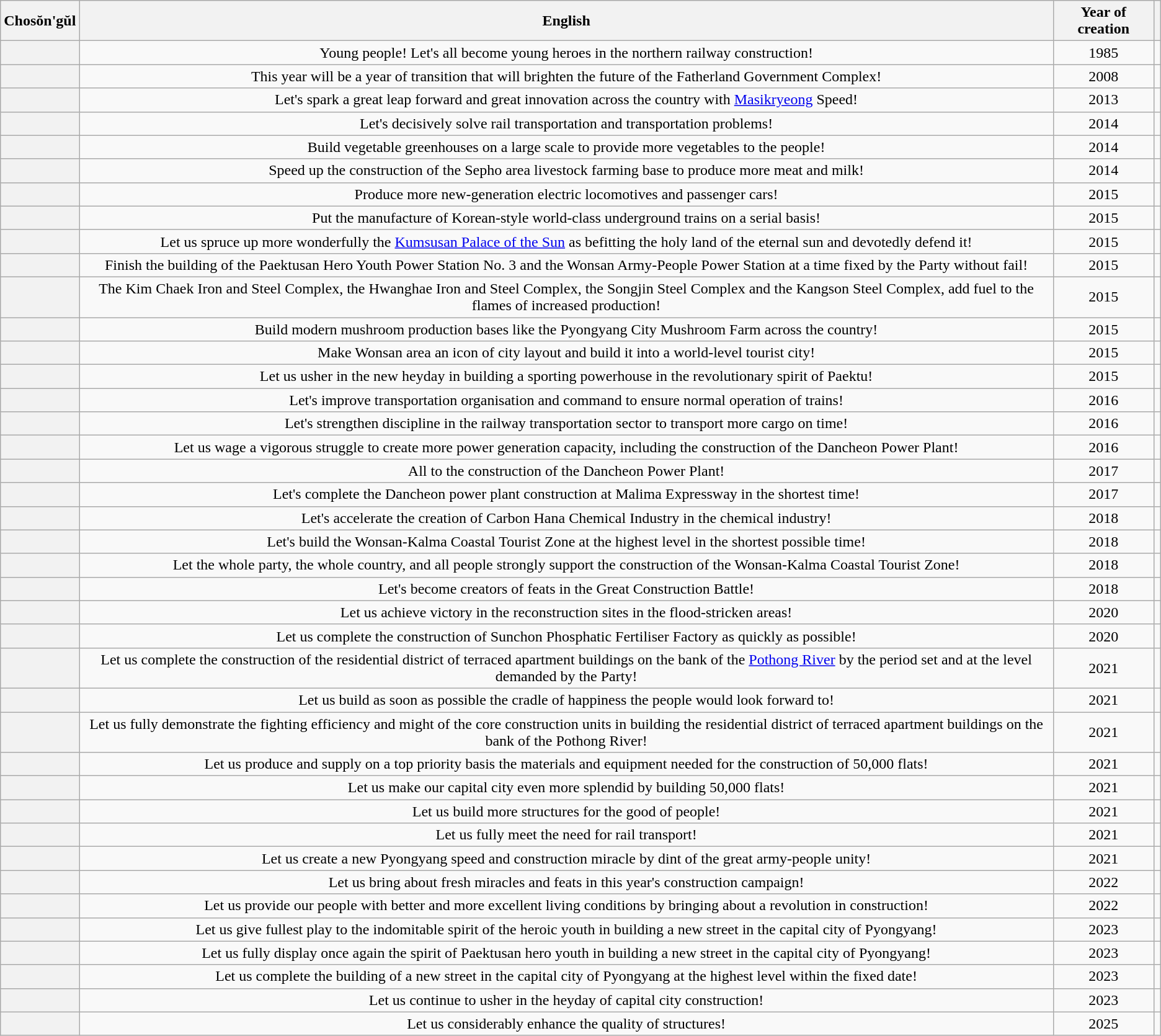<table class="wikitable sortable" style="text-align: center;">
<tr>
<th scope="col">Chosŏn'gŭl</th>
<th scope="col">English</th>
<th scope="col">Year of creation</th>
<th scope="col" class="unsortable"></th>
</tr>
<tr>
<th scope="row"></th>
<td>Young people! Let's all become young heroes in the northern railway construction!</td>
<td>1985</td>
<td></td>
</tr>
<tr>
<th scope="row"></th>
<td>This year will be a year of transition that will brighten the future of the Fatherland Government Complex!</td>
<td>2008</td>
<td></td>
</tr>
<tr>
<th scope="row"></th>
<td>Let's spark a great leap forward and great innovation across the country with <a href='#'>Masikryeong</a> Speed!</td>
<td>2013</td>
<td></td>
</tr>
<tr>
<th scope="row"></th>
<td>Let's decisively solve rail transportation and transportation problems!</td>
<td>2014</td>
<td></td>
</tr>
<tr>
<th scope="row"></th>
<td>Build vegetable greenhouses on a large scale to provide more vegetables to the people!</td>
<td>2014</td>
<td></td>
</tr>
<tr>
<th scope="row"></th>
<td>Speed up the construction of the Sepho area livestock farming base to produce more meat and milk!</td>
<td>2014</td>
<td></td>
</tr>
<tr>
<th scope="row"></th>
<td>Produce more new-generation electric locomotives and passenger cars!</td>
<td>2015</td>
<td></td>
</tr>
<tr>
<th scope="row"></th>
<td>Put the manufacture of Korean-style world-class underground trains on a serial basis!</td>
<td>2015</td>
<td></td>
</tr>
<tr>
<th scope="row"></th>
<td>Let us spruce up more wonderfully the <a href='#'>Kumsusan Palace of the Sun</a> as befitting the holy land of the eternal sun and devotedly defend it!</td>
<td>2015</td>
<td></td>
</tr>
<tr>
<th scope="row"></th>
<td>Finish the building of the Paektusan Hero Youth Power Station No. 3 and the Wonsan Army-People Power Station at a time fixed by the Party without fail!</td>
<td>2015</td>
<td></td>
</tr>
<tr>
<th scope="row"></th>
<td>The Kim Chaek Iron and Steel Complex, the Hwanghae Iron and Steel Complex, the Songjin Steel Complex and the Kangson Steel Complex, add fuel to the flames of increased production!</td>
<td>2015</td>
<td></td>
</tr>
<tr>
<th scope="row"></th>
<td>Build modern mushroom production bases like the Pyongyang City Mushroom Farm across the country!</td>
<td>2015</td>
<td></td>
</tr>
<tr>
<th scope="row"></th>
<td>Make Wonsan area an icon of city layout and build it into a world-level tourist city!</td>
<td>2015</td>
<td></td>
</tr>
<tr>
<th scope="row"></th>
<td>Let us usher in the new heyday in building a sporting powerhouse in the revolutionary spirit of Paektu!</td>
<td>2015</td>
<td></td>
</tr>
<tr>
<th scope="row"></th>
<td>Let's improve transportation organisation and command to ensure normal operation of trains!</td>
<td>2016</td>
<td></td>
</tr>
<tr>
<th scope="row"></th>
<td>Let's strengthen discipline in the railway transportation sector to transport more cargo on time!</td>
<td>2016</td>
<td></td>
</tr>
<tr>
<th scope="row"></th>
<td>Let us wage a vigorous struggle to create more power generation capacity, including the construction of the Dancheon Power Plant!</td>
<td>2016</td>
<td></td>
</tr>
<tr>
<th scope="row"></th>
<td>All to the construction of the Dancheon Power Plant!</td>
<td>2017</td>
<td></td>
</tr>
<tr>
<th scope="row"></th>
<td>Let's complete the Dancheon power plant construction at Malima Expressway in the shortest time!</td>
<td>2017</td>
<td></td>
</tr>
<tr>
<th scope="row"></th>
<td>Let's accelerate the creation of Carbon Hana Chemical Industry in the chemical industry!</td>
<td>2018</td>
<td></td>
</tr>
<tr>
<th scope="row"></th>
<td>Let's build the Wonsan-Kalma Coastal Tourist Zone at the highest level in the shortest possible time!</td>
<td>2018</td>
<td></td>
</tr>
<tr>
<th scope="row"></th>
<td>Let the whole party, the whole country, and all people strongly support the construction of the Wonsan-Kalma Coastal Tourist Zone!</td>
<td>2018</td>
<td></td>
</tr>
<tr>
<th scope="row"></th>
<td>Let's become creators of feats in the Great Construction Battle!</td>
<td>2018</td>
<td></td>
</tr>
<tr>
<th scope="row"></th>
<td>Let us achieve victory in the reconstruction sites in the flood-stricken areas!</td>
<td>2020</td>
<td></td>
</tr>
<tr>
<th scope="row"></th>
<td>Let us complete the construction of Sunchon Phosphatic Fertiliser Factory as quickly as possible!</td>
<td>2020</td>
<td></td>
</tr>
<tr>
<th scope="row"></th>
<td>Let us complete the construction of the residential district of terraced apartment buildings on the bank of the <a href='#'>Pothong River</a> by the period set and at the level demanded by the Party!</td>
<td>2021</td>
<td></td>
</tr>
<tr>
<th scope="row"></th>
<td>Let us build as soon as possible the cradle of happiness the people would look forward to!</td>
<td>2021</td>
<td></td>
</tr>
<tr>
<th scope="row"></th>
<td>Let us fully demonstrate the fighting efficiency and might of the core construction units in building the residential district of terraced apartment buildings on the bank of the Pothong River!</td>
<td>2021</td>
<td></td>
</tr>
<tr>
<th scope="row"></th>
<td>Let us produce and supply on a top priority basis the materials and equipment needed for the construction of 50,000 flats!</td>
<td>2021</td>
<td></td>
</tr>
<tr>
<th scope="row"></th>
<td>Let us make our capital city even more splendid by building 50,000 flats!</td>
<td>2021</td>
<td></td>
</tr>
<tr>
<th scope="row"></th>
<td>Let us build more structures for the good of people!</td>
<td>2021</td>
<td></td>
</tr>
<tr>
<th scope="row"></th>
<td>Let us fully meet the need for rail transport!</td>
<td>2021</td>
<td></td>
</tr>
<tr>
<th scope="row"></th>
<td>Let us create a new Pyongyang speed and construction miracle by dint of the great army-people unity!</td>
<td>2021</td>
<td></td>
</tr>
<tr>
<th scope="row"></th>
<td>Let us bring about fresh miracles and feats in this year's construction campaign!</td>
<td>2022</td>
<td></td>
</tr>
<tr>
<th scope="row"></th>
<td>Let us provide our people with better and more excellent living conditions by bringing about a revolution in construction!</td>
<td>2022</td>
<td></td>
</tr>
<tr>
<th scope="row"></th>
<td>Let us give fullest play to the indomitable spirit of the heroic youth in building a new street in the capital city of Pyongyang!</td>
<td>2023</td>
<td></td>
</tr>
<tr>
<th scope="row"></th>
<td>Let us fully display once again the spirit of Paektusan hero youth in building a new street in the capital city of Pyongyang!</td>
<td>2023</td>
<td></td>
</tr>
<tr>
<th scope="row"></th>
<td>Let us complete the building of a new street in the capital city of Pyongyang at the highest level within the fixed date!</td>
<td>2023</td>
<td></td>
</tr>
<tr>
<th scope="row"></th>
<td>Let us continue to usher in the heyday of capital city construction!</td>
<td>2023</td>
<td></td>
</tr>
<tr>
<th scope="row"></th>
<td>Let us considerably enhance the quality of structures!</td>
<td>2025</td>
<td></td>
</tr>
</table>
